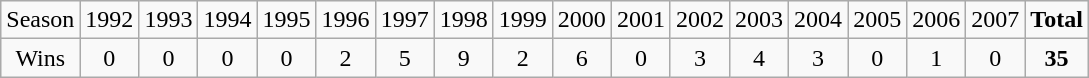<table class="wikitable sortable">
<tr>
<td>Season</td>
<td>1992</td>
<td>1993</td>
<td>1994</td>
<td>1995</td>
<td>1996</td>
<td>1997</td>
<td>1998</td>
<td>1999</td>
<td>2000</td>
<td>2001</td>
<td>2002</td>
<td>2003</td>
<td>2004</td>
<td>2005</td>
<td>2006</td>
<td>2007</td>
<td><strong>Total</strong></td>
</tr>
<tr align="center">
<td>Wins</td>
<td>0</td>
<td>0</td>
<td>0</td>
<td>0</td>
<td>2</td>
<td>5</td>
<td>9</td>
<td>2</td>
<td>6</td>
<td>0</td>
<td>3</td>
<td>4</td>
<td>3</td>
<td>0</td>
<td>1</td>
<td>0</td>
<td><strong>35</strong></td>
</tr>
</table>
